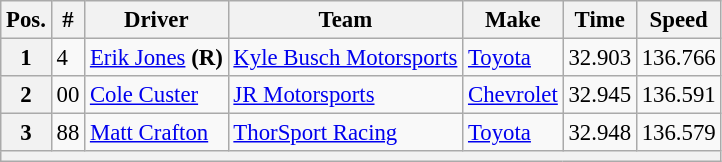<table class="wikitable" style="font-size:95%">
<tr>
<th>Pos.</th>
<th>#</th>
<th>Driver</th>
<th>Team</th>
<th>Make</th>
<th>Time</th>
<th>Speed</th>
</tr>
<tr>
<th>1</th>
<td>4</td>
<td><a href='#'>Erik Jones</a> <strong>(R)</strong></td>
<td><a href='#'>Kyle Busch Motorsports</a></td>
<td><a href='#'>Toyota</a></td>
<td>32.903</td>
<td>136.766</td>
</tr>
<tr>
<th>2</th>
<td>00</td>
<td><a href='#'>Cole Custer</a></td>
<td><a href='#'>JR Motorsports</a></td>
<td><a href='#'>Chevrolet</a></td>
<td>32.945</td>
<td>136.591</td>
</tr>
<tr>
<th>3</th>
<td>88</td>
<td><a href='#'>Matt Crafton</a></td>
<td><a href='#'>ThorSport Racing</a></td>
<td><a href='#'>Toyota</a></td>
<td>32.948</td>
<td>136.579</td>
</tr>
<tr>
<th colspan="7"></th>
</tr>
</table>
